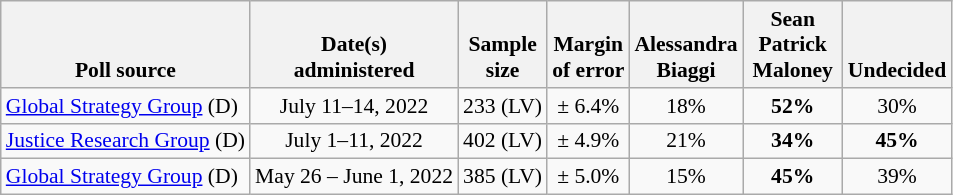<table class="wikitable" style="font-size:90%;text-align:center;">
<tr style="vertical-align:bottom">
<th>Poll source</th>
<th>Date(s)<br>administered</th>
<th>Sample<br>size</th>
<th>Margin<br>of error</th>
<th style="width:60px;">Alessandra<br>Biaggi</th>
<th style="width:60px;"><span>Sean Patrick</span><br>Maloney</th>
<th>Undecided</th>
</tr>
<tr>
<td style="text-align:left;"><a href='#'>Global Strategy Group</a> (D)</td>
<td>July 11–14, 2022</td>
<td>233 (LV)</td>
<td>± 6.4%</td>
<td>18%</td>
<td><strong>52%</strong></td>
<td>30%</td>
</tr>
<tr>
<td style="text-align:left;"><a href='#'>Justice Research Group</a> (D)</td>
<td>July 1–11, 2022</td>
<td>402 (LV)</td>
<td>± 4.9%</td>
<td>21%</td>
<td><strong>34%</strong></td>
<td><strong>45%</strong></td>
</tr>
<tr>
<td style="text-align:left;"><a href='#'>Global Strategy Group</a> (D)</td>
<td>May 26 – June 1, 2022</td>
<td>385 (LV)</td>
<td>± 5.0%</td>
<td>15%</td>
<td><strong>45%</strong></td>
<td>39%</td>
</tr>
</table>
